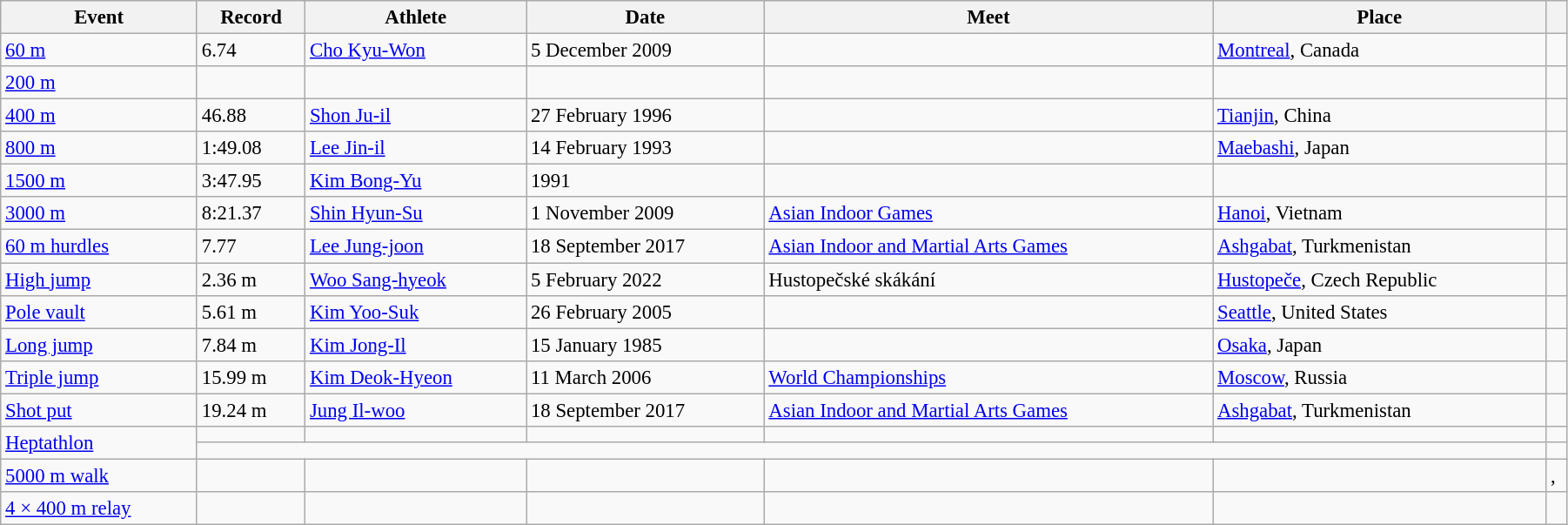<table class="wikitable" style="font-size:95%; width: 95%;">
<tr>
<th>Event</th>
<th>Record</th>
<th>Athlete</th>
<th>Date</th>
<th>Meet</th>
<th>Place</th>
<th></th>
</tr>
<tr>
<td><a href='#'>60 m</a></td>
<td>6.74</td>
<td><a href='#'>Cho Kyu-Won</a></td>
<td>5 December 2009</td>
<td></td>
<td><a href='#'>Montreal</a>, Canada</td>
<td></td>
</tr>
<tr>
<td><a href='#'>200 m</a></td>
<td></td>
<td></td>
<td></td>
<td></td>
<td></td>
<td></td>
</tr>
<tr>
<td><a href='#'>400 m</a></td>
<td>46.88</td>
<td><a href='#'>Shon Ju-il</a></td>
<td>27 February 1996</td>
<td></td>
<td><a href='#'>Tianjin</a>, China</td>
<td></td>
</tr>
<tr>
<td><a href='#'>800 m</a></td>
<td>1:49.08</td>
<td><a href='#'>Lee Jin-il</a></td>
<td>14 February 1993</td>
<td></td>
<td><a href='#'>Maebashi</a>, Japan</td>
<td></td>
</tr>
<tr>
<td><a href='#'>1500 m</a></td>
<td>3:47.95</td>
<td><a href='#'>Kim Bong-Yu</a></td>
<td>1991</td>
<td></td>
<td></td>
<td></td>
</tr>
<tr>
<td><a href='#'>3000 m</a></td>
<td>8:21.37</td>
<td><a href='#'>Shin Hyun-Su</a></td>
<td>1 November 2009</td>
<td><a href='#'>Asian Indoor Games</a></td>
<td><a href='#'>Hanoi</a>, Vietnam</td>
<td></td>
</tr>
<tr>
<td><a href='#'>60 m hurdles</a></td>
<td>7.77</td>
<td><a href='#'>Lee Jung-joon</a></td>
<td>18 September 2017</td>
<td><a href='#'>Asian Indoor and Martial Arts Games</a></td>
<td><a href='#'>Ashgabat</a>, Turkmenistan</td>
<td></td>
</tr>
<tr>
<td><a href='#'>High jump</a></td>
<td>2.36 m</td>
<td><a href='#'>Woo Sang-hyeok</a></td>
<td>5 February 2022</td>
<td>Hustopečské skákání</td>
<td><a href='#'>Hustopeče</a>, Czech Republic</td>
<td></td>
</tr>
<tr>
<td><a href='#'>Pole vault</a></td>
<td>5.61 m</td>
<td><a href='#'>Kim Yoo-Suk</a></td>
<td>26 February 2005</td>
<td></td>
<td><a href='#'>Seattle</a>, United States</td>
<td></td>
</tr>
<tr>
<td><a href='#'>Long jump</a></td>
<td>7.84 m</td>
<td><a href='#'>Kim Jong-Il</a></td>
<td>15 January 1985</td>
<td></td>
<td><a href='#'>Osaka</a>, Japan</td>
<td></td>
</tr>
<tr>
<td><a href='#'>Triple jump</a></td>
<td>15.99 m</td>
<td><a href='#'>Kim Deok-Hyeon</a></td>
<td>11 March 2006</td>
<td><a href='#'>World Championships</a></td>
<td><a href='#'>Moscow</a>, Russia</td>
<td></td>
</tr>
<tr>
<td><a href='#'>Shot put</a></td>
<td>19.24 m</td>
<td><a href='#'>Jung Il-woo</a></td>
<td>18 September 2017</td>
<td><a href='#'>Asian Indoor and Martial Arts Games</a></td>
<td><a href='#'>Ashgabat</a>, Turkmenistan</td>
<td></td>
</tr>
<tr>
<td rowspan=2><a href='#'>Heptathlon</a></td>
<td></td>
<td></td>
<td></td>
<td></td>
<td></td>
<td></td>
</tr>
<tr>
<td colspan=5></td>
<td></td>
</tr>
<tr>
<td><a href='#'>5000 m walk</a></td>
<td></td>
<td></td>
<td></td>
<td></td>
<td></td>
<td>,</td>
</tr>
<tr>
<td><a href='#'>4 × 400 m relay</a></td>
<td></td>
<td></td>
<td></td>
<td></td>
<td></td>
<td></td>
</tr>
</table>
